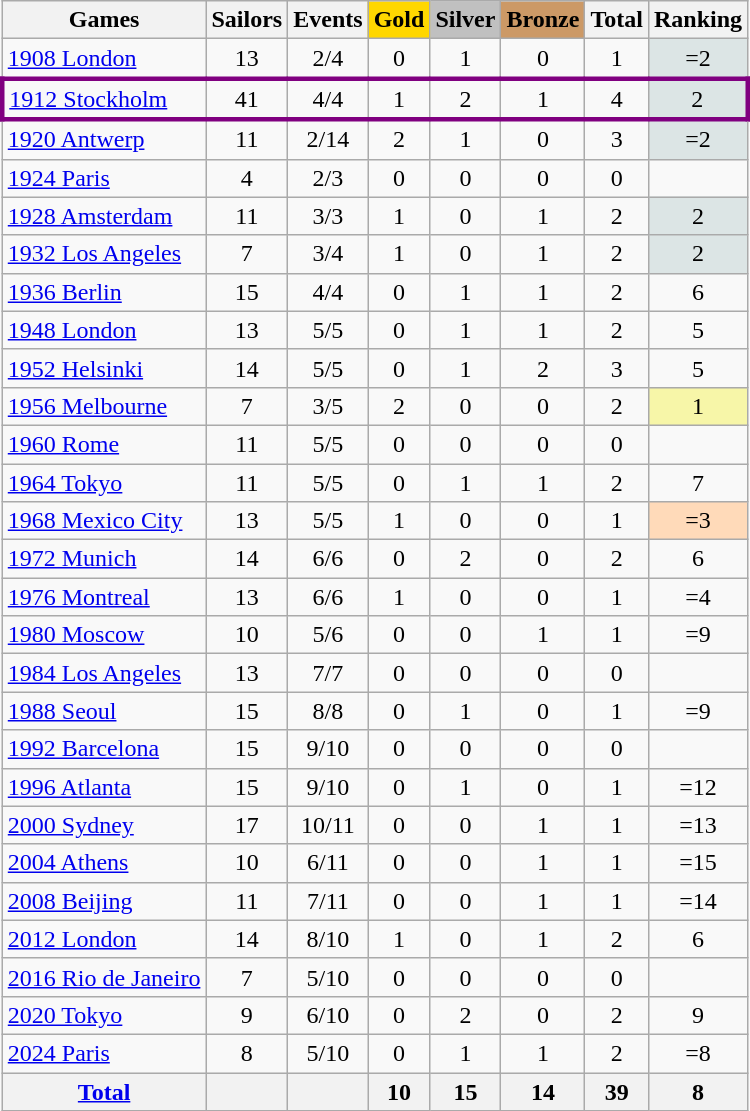<table class="wikitable sortable" style="text-align:center">
<tr>
<th>Games</th>
<th>Sailors</th>
<th>Events</th>
<th style="background-color:gold;">Gold</th>
<th style="background-color:silver;">Silver</th>
<th style="background-color:#c96;">Bronze</th>
<th>Total</th>
<th>Ranking</th>
</tr>
<tr>
<td align=left><a href='#'>1908 London</a></td>
<td>13</td>
<td>2/4</td>
<td>0</td>
<td>1</td>
<td>0</td>
<td>1</td>
<td bgcolor=dce5e5>=2</td>
</tr>
<tr align=center style="border: 3px solid purple">
<td align=left><a href='#'>1912 Stockholm</a></td>
<td>41</td>
<td>4/4</td>
<td>1</td>
<td>2</td>
<td>1</td>
<td>4</td>
<td bgcolor=dce5e5>2</td>
</tr>
<tr>
<td align=left><a href='#'>1920 Antwerp</a></td>
<td>11</td>
<td>2/14</td>
<td>2</td>
<td>1</td>
<td>0</td>
<td>3</td>
<td bgcolor=dce5e5>=2</td>
</tr>
<tr>
<td align=left><a href='#'>1924 Paris</a></td>
<td>4</td>
<td>2/3</td>
<td>0</td>
<td>0</td>
<td>0</td>
<td>0</td>
<td></td>
</tr>
<tr>
<td align=left><a href='#'>1928 Amsterdam</a></td>
<td>11</td>
<td>3/3</td>
<td>1</td>
<td>0</td>
<td>1</td>
<td>2</td>
<td bgcolor=dce5e5>2</td>
</tr>
<tr>
<td align=left><a href='#'>1932 Los Angeles</a></td>
<td>7</td>
<td>3/4</td>
<td>1</td>
<td>0</td>
<td>1</td>
<td>2</td>
<td bgcolor=dce5e5>2</td>
</tr>
<tr>
<td align=left><a href='#'>1936 Berlin</a></td>
<td>15</td>
<td>4/4</td>
<td>0</td>
<td>1</td>
<td>1</td>
<td>2</td>
<td>6</td>
</tr>
<tr>
<td align=left><a href='#'>1948 London</a></td>
<td>13</td>
<td>5/5</td>
<td>0</td>
<td>1</td>
<td>1</td>
<td>2</td>
<td>5</td>
</tr>
<tr>
<td align=left><a href='#'>1952 Helsinki</a></td>
<td>14</td>
<td>5/5</td>
<td>0</td>
<td>1</td>
<td>2</td>
<td>3</td>
<td>5</td>
</tr>
<tr>
<td align=left><a href='#'>1956 Melbourne</a></td>
<td>7</td>
<td>3/5</td>
<td>2</td>
<td>0</td>
<td>0</td>
<td>2</td>
<td bgcolor=F7F6A8>1</td>
</tr>
<tr>
<td align=left><a href='#'>1960 Rome</a></td>
<td>11</td>
<td>5/5</td>
<td>0</td>
<td>0</td>
<td>0</td>
<td>0</td>
<td></td>
</tr>
<tr>
<td align=left><a href='#'>1964 Tokyo</a></td>
<td>11</td>
<td>5/5</td>
<td>0</td>
<td>1</td>
<td>1</td>
<td>2</td>
<td>7</td>
</tr>
<tr>
<td align=left><a href='#'>1968 Mexico City</a></td>
<td>13</td>
<td>5/5</td>
<td>1</td>
<td>0</td>
<td>0</td>
<td>1</td>
<td bgcolor=ffdab9>=3</td>
</tr>
<tr>
<td align=left><a href='#'>1972 Munich</a></td>
<td>14</td>
<td>6/6</td>
<td>0</td>
<td>2</td>
<td>0</td>
<td>2</td>
<td>6</td>
</tr>
<tr>
<td align=left><a href='#'>1976 Montreal</a></td>
<td>13</td>
<td>6/6</td>
<td>1</td>
<td>0</td>
<td>0</td>
<td>1</td>
<td>=4</td>
</tr>
<tr>
<td align=left><a href='#'>1980 Moscow</a></td>
<td>10</td>
<td>5/6</td>
<td>0</td>
<td>0</td>
<td>1</td>
<td>1</td>
<td>=9</td>
</tr>
<tr>
<td align=left><a href='#'>1984 Los Angeles</a></td>
<td>13</td>
<td>7/7</td>
<td>0</td>
<td>0</td>
<td>0</td>
<td>0</td>
<td></td>
</tr>
<tr>
<td align=left><a href='#'>1988 Seoul</a></td>
<td>15</td>
<td>8/8</td>
<td>0</td>
<td>1</td>
<td>0</td>
<td>1</td>
<td>=9</td>
</tr>
<tr>
<td align=left><a href='#'>1992 Barcelona</a></td>
<td>15</td>
<td>9/10</td>
<td>0</td>
<td>0</td>
<td>0</td>
<td>0</td>
<td></td>
</tr>
<tr>
<td align=left><a href='#'>1996 Atlanta</a></td>
<td>15</td>
<td>9/10</td>
<td>0</td>
<td>1</td>
<td>0</td>
<td>1</td>
<td>=12</td>
</tr>
<tr>
<td align=left><a href='#'>2000 Sydney</a></td>
<td>17</td>
<td>10/11</td>
<td>0</td>
<td>0</td>
<td>1</td>
<td>1</td>
<td>=13</td>
</tr>
<tr>
<td align=left><a href='#'>2004 Athens</a></td>
<td>10</td>
<td>6/11</td>
<td>0</td>
<td>0</td>
<td>1</td>
<td>1</td>
<td>=15</td>
</tr>
<tr>
<td align=left><a href='#'>2008 Beijing</a></td>
<td>11</td>
<td>7/11</td>
<td>0</td>
<td>0</td>
<td>1</td>
<td>1</td>
<td>=14</td>
</tr>
<tr>
<td align=left><a href='#'>2012 London</a></td>
<td>14</td>
<td>8/10</td>
<td>1</td>
<td>0</td>
<td>1</td>
<td>2</td>
<td>6</td>
</tr>
<tr>
<td align=left><a href='#'>2016 Rio de Janeiro</a></td>
<td>7</td>
<td>5/10</td>
<td>0</td>
<td>0</td>
<td>0</td>
<td>0</td>
<td></td>
</tr>
<tr>
<td align=left><a href='#'>2020 Tokyo</a></td>
<td>9</td>
<td>6/10</td>
<td>0</td>
<td>2</td>
<td>0</td>
<td>2</td>
<td>9</td>
</tr>
<tr>
<td align=left><a href='#'>2024 Paris</a></td>
<td>8</td>
<td>5/10</td>
<td>0</td>
<td>1</td>
<td>1</td>
<td>2</td>
<td>=8</td>
</tr>
<tr>
<th><a href='#'>Total</a></th>
<th></th>
<th></th>
<th>10</th>
<th>15</th>
<th>14</th>
<th>39</th>
<th>8</th>
</tr>
</table>
